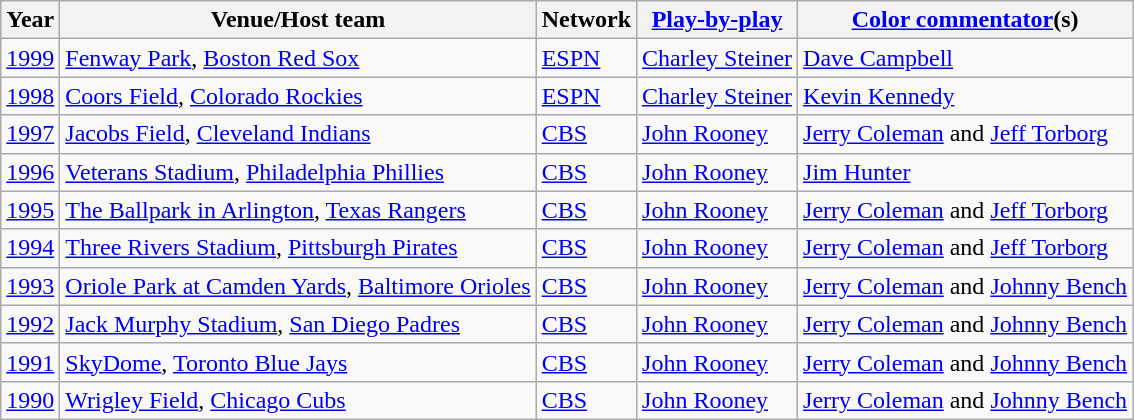<table class="wikitable">
<tr>
<th>Year</th>
<th>Venue/Host team</th>
<th>Network</th>
<th><a href='#'>Play-by-play</a></th>
<th><a href='#'>Color commentator</a>(s)</th>
</tr>
<tr>
<td><a href='#'>1999</a></td>
<td><a href='#'>Fenway Park</a>, <a href='#'>Boston Red Sox</a></td>
<td><a href='#'>ESPN</a></td>
<td><a href='#'>Charley Steiner</a></td>
<td><a href='#'>Dave Campbell</a></td>
</tr>
<tr>
<td><a href='#'>1998</a></td>
<td><a href='#'>Coors Field</a>, <a href='#'>Colorado Rockies</a></td>
<td><a href='#'>ESPN</a></td>
<td><a href='#'>Charley Steiner</a></td>
<td><a href='#'>Kevin Kennedy</a></td>
</tr>
<tr>
<td><a href='#'>1997</a></td>
<td><a href='#'>Jacobs Field</a>, <a href='#'>Cleveland Indians</a></td>
<td><a href='#'>CBS</a></td>
<td><a href='#'>John Rooney</a></td>
<td><a href='#'>Jerry Coleman</a> and <a href='#'>Jeff Torborg</a></td>
</tr>
<tr>
<td><a href='#'>1996</a></td>
<td><a href='#'>Veterans Stadium</a>, <a href='#'>Philadelphia Phillies</a></td>
<td><a href='#'>CBS</a></td>
<td><a href='#'>John Rooney</a></td>
<td><a href='#'>Jim Hunter</a></td>
</tr>
<tr>
<td><a href='#'>1995</a></td>
<td><a href='#'>The Ballpark in Arlington</a>, <a href='#'>Texas Rangers</a></td>
<td><a href='#'>CBS</a></td>
<td><a href='#'>John Rooney</a></td>
<td><a href='#'>Jerry Coleman</a> and <a href='#'>Jeff Torborg</a></td>
</tr>
<tr>
<td><a href='#'>1994</a></td>
<td><a href='#'>Three Rivers Stadium</a>, <a href='#'>Pittsburgh Pirates</a></td>
<td><a href='#'>CBS</a></td>
<td><a href='#'>John Rooney</a></td>
<td><a href='#'>Jerry Coleman</a> and <a href='#'>Jeff Torborg</a></td>
</tr>
<tr>
<td><a href='#'>1993</a></td>
<td><a href='#'>Oriole Park at Camden Yards</a>, <a href='#'>Baltimore Orioles</a></td>
<td><a href='#'>CBS</a></td>
<td><a href='#'>John Rooney</a></td>
<td><a href='#'>Jerry Coleman</a> and <a href='#'>Johnny Bench</a></td>
</tr>
<tr>
<td><a href='#'>1992</a></td>
<td><a href='#'>Jack Murphy Stadium</a>, <a href='#'>San Diego Padres</a></td>
<td><a href='#'>CBS</a></td>
<td><a href='#'>John Rooney</a></td>
<td><a href='#'>Jerry Coleman</a> and <a href='#'>Johnny Bench</a></td>
</tr>
<tr>
<td><a href='#'>1991</a></td>
<td><a href='#'>SkyDome</a>, <a href='#'>Toronto Blue Jays</a></td>
<td><a href='#'>CBS</a></td>
<td><a href='#'>John Rooney</a></td>
<td><a href='#'>Jerry Coleman</a> and <a href='#'>Johnny Bench</a></td>
</tr>
<tr>
<td><a href='#'>1990</a></td>
<td><a href='#'>Wrigley Field</a>, <a href='#'>Chicago Cubs</a></td>
<td><a href='#'>CBS</a></td>
<td><a href='#'>John Rooney</a></td>
<td><a href='#'>Jerry Coleman</a> and <a href='#'>Johnny Bench</a></td>
</tr>
</table>
